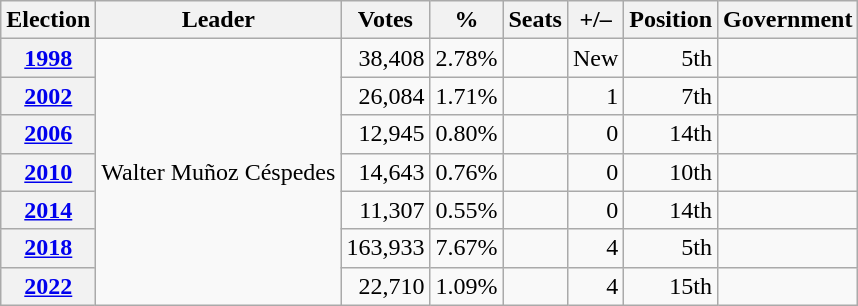<table class=wikitable style="text-align: right;">
<tr>
<th>Election</th>
<th>Leader</th>
<th>Votes</th>
<th>%</th>
<th>Seats</th>
<th>+/–</th>
<th>Position</th>
<th>Government</th>
</tr>
<tr>
<th><a href='#'>1998</a></th>
<td rowspan="7">Walter Muñoz Céspedes</td>
<td>38,408</td>
<td>2.78%</td>
<td></td>
<td>New</td>
<td>5th</td>
<td></td>
</tr>
<tr>
<th><a href='#'>2002</a></th>
<td>26,084</td>
<td>1.71%</td>
<td></td>
<td> 1</td>
<td> 7th</td>
<td></td>
</tr>
<tr>
<th><a href='#'>2006</a></th>
<td>12,945</td>
<td>0.80%</td>
<td></td>
<td> 0</td>
<td> 14th</td>
<td></td>
</tr>
<tr>
<th><a href='#'>2010</a></th>
<td>14,643</td>
<td>0.76%</td>
<td></td>
<td> 0</td>
<td> 10th</td>
<td></td>
</tr>
<tr>
<th><a href='#'>2014</a></th>
<td>11,307</td>
<td>0.55%</td>
<td></td>
<td> 0</td>
<td> 14th</td>
<td></td>
</tr>
<tr>
<th><a href='#'>2018</a></th>
<td>163,933</td>
<td>7.67%</td>
<td></td>
<td> 4</td>
<td> 5th</td>
<td></td>
</tr>
<tr>
<th><a href='#'>2022</a></th>
<td>22,710</td>
<td>1.09%</td>
<td></td>
<td> 4</td>
<td> 15th</td>
<td></td>
</tr>
</table>
